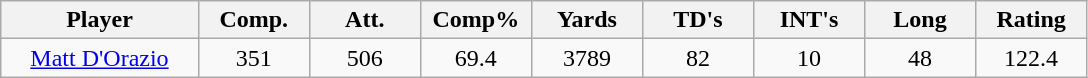<table class="wikitable sortable">
<tr>
<th bgcolor="#DDDDFF" width="16%">Player</th>
<th bgcolor="#DDDDFF" width="9%">Comp.</th>
<th bgcolor="#DDDDFF" width="9%">Att.</th>
<th bgcolor="#DDDDFF" width="9%">Comp%</th>
<th bgcolor="#DDDDFF" width="9%">Yards</th>
<th bgcolor="#DDDDFF" width="9%">TD's</th>
<th bgcolor="#DDDDFF" width="9%">INT's</th>
<th bgcolor="#DDDDFF" width="9%">Long</th>
<th bgcolor="#DDDDFF" width="9%">Rating</th>
</tr>
<tr align="center">
<td><a href='#'>Matt D'Orazio</a></td>
<td>351</td>
<td>506</td>
<td>69.4</td>
<td>3789</td>
<td>82</td>
<td>10</td>
<td>48</td>
<td>122.4</td>
</tr>
</table>
